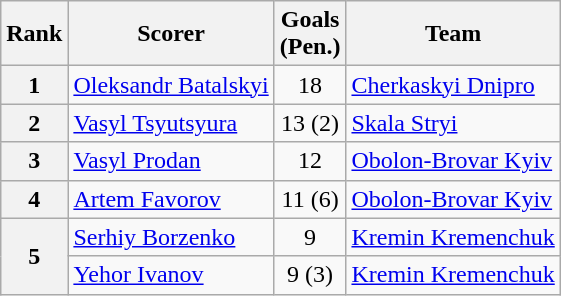<table class="wikitable">
<tr>
<th>Rank</th>
<th>Scorer</th>
<th>Goals<br>(Pen.)</th>
<th>Team</th>
</tr>
<tr>
<th>1</th>
<td> <a href='#'>Oleksandr Batalskyi</a></td>
<td align=center>18</td>
<td><a href='#'>Cherkaskyi Dnipro</a></td>
</tr>
<tr>
<th>2</th>
<td> <a href='#'>Vasyl Tsyutsyura</a></td>
<td align=center>13 (2)</td>
<td><a href='#'>Skala Stryi</a></td>
</tr>
<tr>
<th>3</th>
<td> <a href='#'>Vasyl Prodan</a></td>
<td align=center>12</td>
<td><a href='#'>Obolon-Brovar Kyiv</a></td>
</tr>
<tr>
<th>4</th>
<td> <a href='#'>Artem Favorov</a></td>
<td align=center>11 (6)</td>
<td><a href='#'>Obolon-Brovar Kyiv</a></td>
</tr>
<tr>
<th rowspan=2>5</th>
<td> <a href='#'>Serhiy Borzenko</a></td>
<td align=center>9</td>
<td><a href='#'>Kremin Kremenchuk</a></td>
</tr>
<tr>
<td> <a href='#'>Yehor Ivanov</a></td>
<td align=center>9 (3)</td>
<td><a href='#'>Kremin Kremenchuk</a></td>
</tr>
</table>
